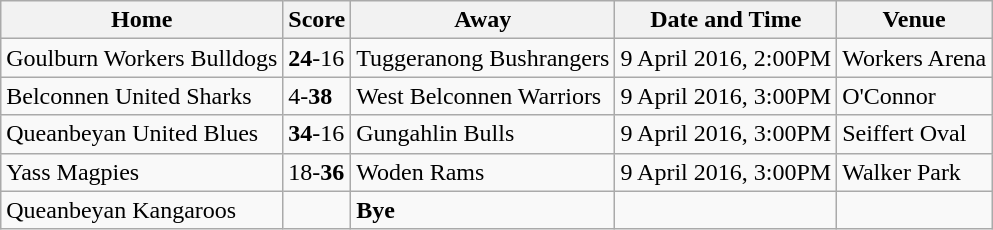<table class="wikitable">
<tr>
<th>Home</th>
<th>Score</th>
<th>Away</th>
<th>Date and Time</th>
<th>Venue</th>
</tr>
<tr>
<td> Goulburn Workers Bulldogs</td>
<td><strong>24</strong>-16</td>
<td> Tuggeranong Bushrangers</td>
<td>9 April 2016, 2:00PM</td>
<td>Workers Arena</td>
</tr>
<tr>
<td> Belconnen United Sharks</td>
<td>4-<strong>38</strong></td>
<td> West Belconnen Warriors</td>
<td>9 April 2016, 3:00PM</td>
<td>O'Connor</td>
</tr>
<tr>
<td> Queanbeyan United Blues</td>
<td><strong>34</strong>-16</td>
<td> Gungahlin Bulls</td>
<td>9 April 2016, 3:00PM</td>
<td>Seiffert Oval</td>
</tr>
<tr>
<td> Yass Magpies</td>
<td>18-<strong>36</strong></td>
<td> Woden Rams</td>
<td>9 April 2016, 3:00PM</td>
<td>Walker Park</td>
</tr>
<tr>
<td> Queanbeyan Kangaroos</td>
<td></td>
<td><strong>Bye</strong></td>
<td></td>
<td></td>
</tr>
</table>
